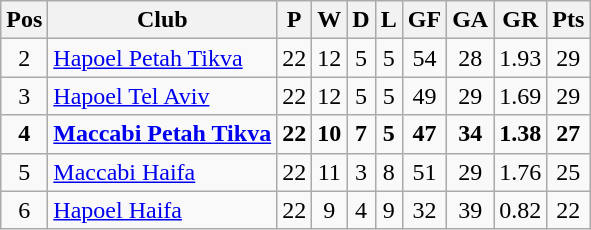<table class="wikitable" style="text-align:center">
<tr>
<th>Pos</th>
<th>Club</th>
<th>P</th>
<th>W</th>
<th>D</th>
<th>L</th>
<th>GF</th>
<th>GA</th>
<th>GR</th>
<th>Pts</th>
</tr>
<tr>
<td>2</td>
<td align=left><a href='#'>Hapoel Petah Tikva</a></td>
<td>22</td>
<td>12</td>
<td>5</td>
<td>5</td>
<td>54</td>
<td>28</td>
<td>1.93</td>
<td>29</td>
</tr>
<tr>
<td>3</td>
<td align=left><a href='#'>Hapoel Tel Aviv</a></td>
<td>22</td>
<td>12</td>
<td>5</td>
<td>5</td>
<td>49</td>
<td>29</td>
<td>1.69</td>
<td>29</td>
</tr>
<tr>
<td><strong>4</strong></td>
<td align=left><strong><a href='#'>Maccabi Petah Tikva</a></strong></td>
<td><strong>22</strong></td>
<td><strong>10</strong></td>
<td><strong>7</strong></td>
<td><strong>5</strong></td>
<td><strong>47</strong></td>
<td><strong>34</strong></td>
<td><strong>1.38</strong></td>
<td><strong>27</strong></td>
</tr>
<tr>
<td>5</td>
<td align=left><a href='#'>Maccabi Haifa</a></td>
<td>22</td>
<td>11</td>
<td>3</td>
<td>8</td>
<td>51</td>
<td>29</td>
<td>1.76</td>
<td>25</td>
</tr>
<tr>
<td>6</td>
<td align=left><a href='#'>Hapoel Haifa</a></td>
<td>22</td>
<td>9</td>
<td>4</td>
<td>9</td>
<td>32</td>
<td>39</td>
<td>0.82</td>
<td>22</td>
</tr>
</table>
